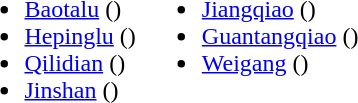<table>
<tr>
<td valign="top"><br><ul><li><a href='#'>Baotalu</a> ()</li><li><a href='#'>Hepinglu</a> ()</li><li><a href='#'>Qilidian</a> ()</li><li><a href='#'>Jinshan</a> ()</li></ul></td>
<td valign="top"><br><ul><li><a href='#'>Jiangqiao</a> ()</li><li><a href='#'>Guantangqiao</a> ()</li><li><a href='#'>Weigang</a> ()</li></ul></td>
</tr>
</table>
